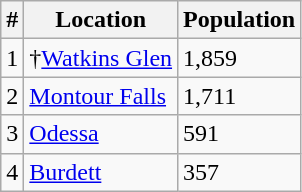<table class="wikitable sortable">
<tr>
<th>#</th>
<th>Location</th>
<th>Population</th>
</tr>
<tr>
<td>1</td>
<td>†<a href='#'>Watkins Glen</a></td>
<td>1,859</td>
</tr>
<tr>
<td>2</td>
<td><a href='#'>Montour Falls</a></td>
<td>1,711</td>
</tr>
<tr>
<td>3</td>
<td><a href='#'>Odessa</a></td>
<td>591</td>
</tr>
<tr>
<td>4</td>
<td><a href='#'>Burdett</a></td>
<td>357</td>
</tr>
</table>
